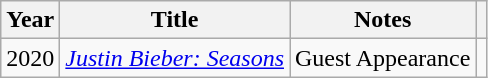<table class="wikitable sortable">
<tr>
<th scope="col">Year</th>
<th scope="col">Title</th>
<th scope="col">Notes</th>
<th scope="col" class="unsortable"></th>
</tr>
<tr>
<td>2020</td>
<td><em><a href='#'>Justin Bieber: Seasons</a></em></td>
<td>Guest Appearance</td>
<td></td>
</tr>
</table>
